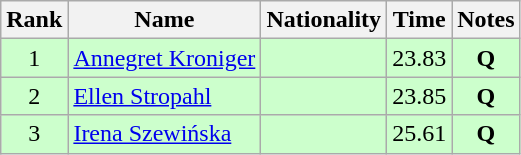<table class="wikitable sortable" style="text-align:center">
<tr>
<th>Rank</th>
<th>Name</th>
<th>Nationality</th>
<th>Time</th>
<th>Notes</th>
</tr>
<tr bgcolor=ccffcc>
<td>1</td>
<td align=left><a href='#'>Annegret Kroniger</a></td>
<td align=left></td>
<td>23.83</td>
<td><strong>Q</strong></td>
</tr>
<tr bgcolor=ccffcc>
<td>2</td>
<td align=left><a href='#'>Ellen Stropahl</a></td>
<td align=left></td>
<td>23.85</td>
<td><strong>Q</strong></td>
</tr>
<tr bgcolor=ccffcc>
<td>3</td>
<td align=left><a href='#'>Irena Szewińska</a></td>
<td align=left></td>
<td>25.61</td>
<td><strong>Q</strong></td>
</tr>
</table>
